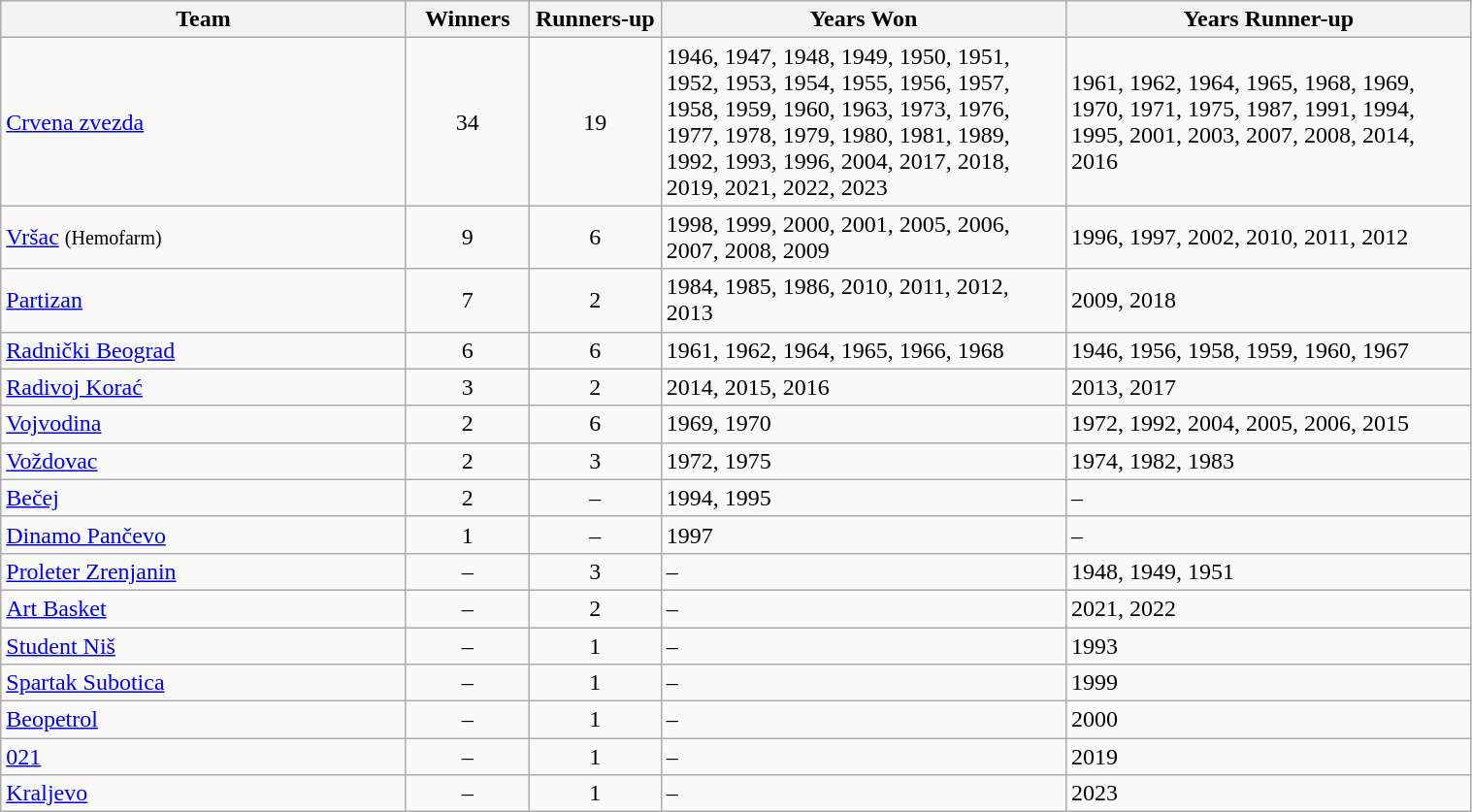<table class="wikitable" width=80%>
<tr>
<th width=20%>Team</th>
<th width=5%>Winners</th>
<th width=5%>Runners-up</th>
<th width=20%>Years Won</th>
<th width=20%>Years Runner-up</th>
</tr>
<tr>
<td><a href='#'>Crvena zvezda</a></td>
<td align=center>34</td>
<td align=center>19</td>
<td>1946, 1947, 1948, 1949, 1950, 1951, 1952, 1953, 1954, 1955, 1956, 1957, 1958, 1959, 1960, 1963, 1973, 1976, 1977, 1978, 1979, 1980, 1981, 1989, 1992, 1993, 1996, 2004, 2017, 2018, 2019, 2021, 2022, 2023</td>
<td>1961, 1962, 1964, 1965, 1968, 1969, 1970, 1971, 1975, 1987, 1991, 1994, 1995, 2001, 2003, 2007, 2008, 2014, 2016</td>
</tr>
<tr>
<td><a href='#'>Vršac</a> <small>(Hemofarm)</small></td>
<td align=center>9</td>
<td align=center>6</td>
<td>1998, 1999, 2000, 2001, 2005, 2006, 2007, 2008, 2009</td>
<td>1996, 1997, 2002, 2010, 2011, 2012</td>
</tr>
<tr>
<td><a href='#'>Partizan</a></td>
<td align=center>7</td>
<td align=center>2</td>
<td>1984, 1985, 1986, 2010, 2011, 2012, 2013</td>
<td>2009, 2018</td>
</tr>
<tr>
<td><a href='#'>Radnički Beograd</a></td>
<td align=center>6</td>
<td align=center>6</td>
<td>1961, 1962, 1964, 1965, 1966, 1968</td>
<td>1946, 1956, 1958, 1959, 1960, 1967</td>
</tr>
<tr>
<td><a href='#'>Radivoj Korać</a></td>
<td align=center>3</td>
<td align=center>2</td>
<td>2014, 2015, 2016</td>
<td>2013, 2017</td>
</tr>
<tr>
<td><a href='#'>Vojvodina</a></td>
<td align=center>2</td>
<td align=center>6</td>
<td>1969, 1970</td>
<td>1972, 1992, 2004, 2005, 2006, 2015</td>
</tr>
<tr>
<td><a href='#'>Voždovac</a></td>
<td align=center>2</td>
<td align=center>3</td>
<td>1972, 1975</td>
<td>1974, 1982, 1983</td>
</tr>
<tr>
<td><a href='#'>Bečej</a></td>
<td align=center>2</td>
<td align=center>–</td>
<td>1994, 1995</td>
<td>–</td>
</tr>
<tr>
<td><a href='#'>Dinamo Pančevo</a></td>
<td align=center>1</td>
<td align=center>–</td>
<td>1997</td>
<td>–</td>
</tr>
<tr>
<td><a href='#'>Proleter Zrenjanin</a></td>
<td align=center>–</td>
<td align=center>3</td>
<td>–</td>
<td>1948, 1949, 1951</td>
</tr>
<tr>
<td><a href='#'>Art Basket</a></td>
<td align=center>–</td>
<td align=center>2</td>
<td>–</td>
<td>2021, 2022</td>
</tr>
<tr>
<td><a href='#'>Student Niš</a></td>
<td align=center>–</td>
<td align=center>1</td>
<td>–</td>
<td>1993</td>
</tr>
<tr>
<td><a href='#'>Spartak Subotica</a></td>
<td align=center>–</td>
<td align=center>1</td>
<td>–</td>
<td>1999</td>
</tr>
<tr>
<td><a href='#'>Beopetrol</a></td>
<td align=center>–</td>
<td align=center>1</td>
<td>–</td>
<td>2000</td>
</tr>
<tr>
<td><a href='#'>021</a></td>
<td align=center>–</td>
<td align=center>1</td>
<td>–</td>
<td>2019</td>
</tr>
<tr>
<td><a href='#'>Kraljevo</a></td>
<td align=center>–</td>
<td align=center>1</td>
<td>–</td>
<td>2023</td>
</tr>
</table>
